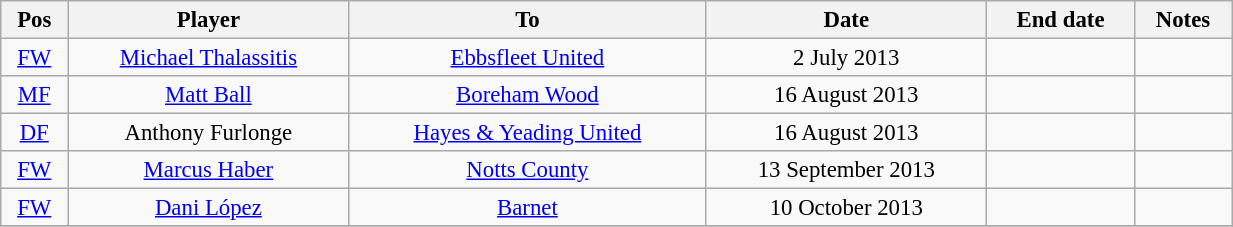<table width=65% class="wikitable" style="text-align:center; font-size:95%;">
<tr>
<th>Pos</th>
<th>Player</th>
<th>To</th>
<th>Date</th>
<th>End date</th>
<th>Notes</th>
</tr>
<tr --->
<td><a href='#'>FW</a></td>
<td><a href='#'>Michael Thalassitis</a></td>
<td><a href='#'>Ebbsfleet United</a></td>
<td>2 July 2013</td>
<td></td>
<td></td>
</tr>
<tr --->
<td><a href='#'>MF</a></td>
<td><a href='#'>Matt Ball</a></td>
<td><a href='#'>Boreham Wood</a></td>
<td>16 August 2013</td>
<td></td>
<td></td>
</tr>
<tr --->
<td><a href='#'>DF</a></td>
<td>Anthony Furlonge</td>
<td><a href='#'>Hayes & Yeading United</a></td>
<td>16 August 2013</td>
<td></td>
<td></td>
</tr>
<tr --->
<td><a href='#'>FW</a></td>
<td><a href='#'>Marcus Haber</a></td>
<td><a href='#'>Notts County</a></td>
<td>13 September 2013</td>
<td></td>
<td></td>
</tr>
<tr --->
<td><a href='#'>FW</a></td>
<td><a href='#'>Dani López</a></td>
<td><a href='#'>Barnet</a></td>
<td>10 October 2013</td>
<td></td>
<td></td>
</tr>
<tr --->
</tr>
</table>
